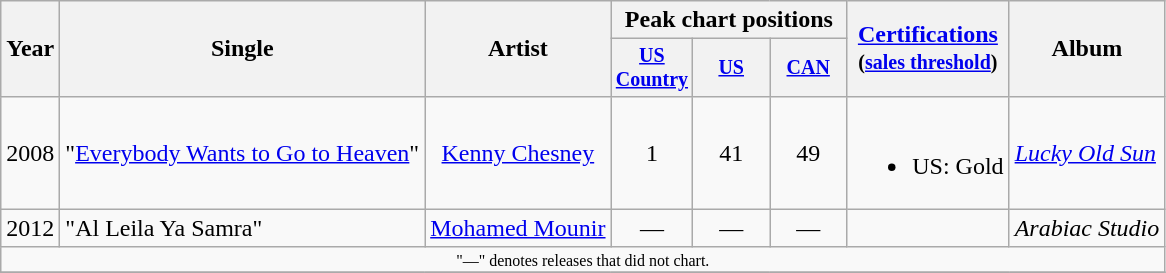<table class="wikitable" style="text-align:center;">
<tr>
<th rowspan="2">Year</th>
<th rowspan="2">Single</th>
<th rowspan="2">Artist</th>
<th colspan="3">Peak chart positions</th>
<th rowspan="2" style"width:8em;"><a href='#'>Certifications</a><br><small>(<a href='#'>sales threshold</a>)</small></th>
<th rowspan="2">Album</th>
</tr>
<tr style="font-size:smaller;">
<th width="45"><a href='#'>US Country</a></th>
<th width="45"><a href='#'>US</a></th>
<th width="45"><a href='#'>CAN</a></th>
</tr>
<tr>
<td>2008</td>
<td align="left">"<a href='#'>Everybody Wants to Go to Heaven</a>"</td>
<td><a href='#'>Kenny Chesney</a></td>
<td>1</td>
<td>41</td>
<td>49</td>
<td><br><ul><li>US: Gold</li></ul></td>
<td align="left"><em><a href='#'>Lucky Old Sun</a></em></td>
</tr>
<tr>
<td>2012</td>
<td align="left">"Al Leila Ya Samra"</td>
<td><a href='#'>Mohamed Mounir</a></td>
<td>—</td>
<td>—</td>
<td>—</td>
<td></td>
<td><em>Arabiac Studio</em></td>
</tr>
<tr>
<td colspan="8" style="font-size:8pt">"—" denotes releases that did not chart.</td>
</tr>
<tr>
</tr>
</table>
